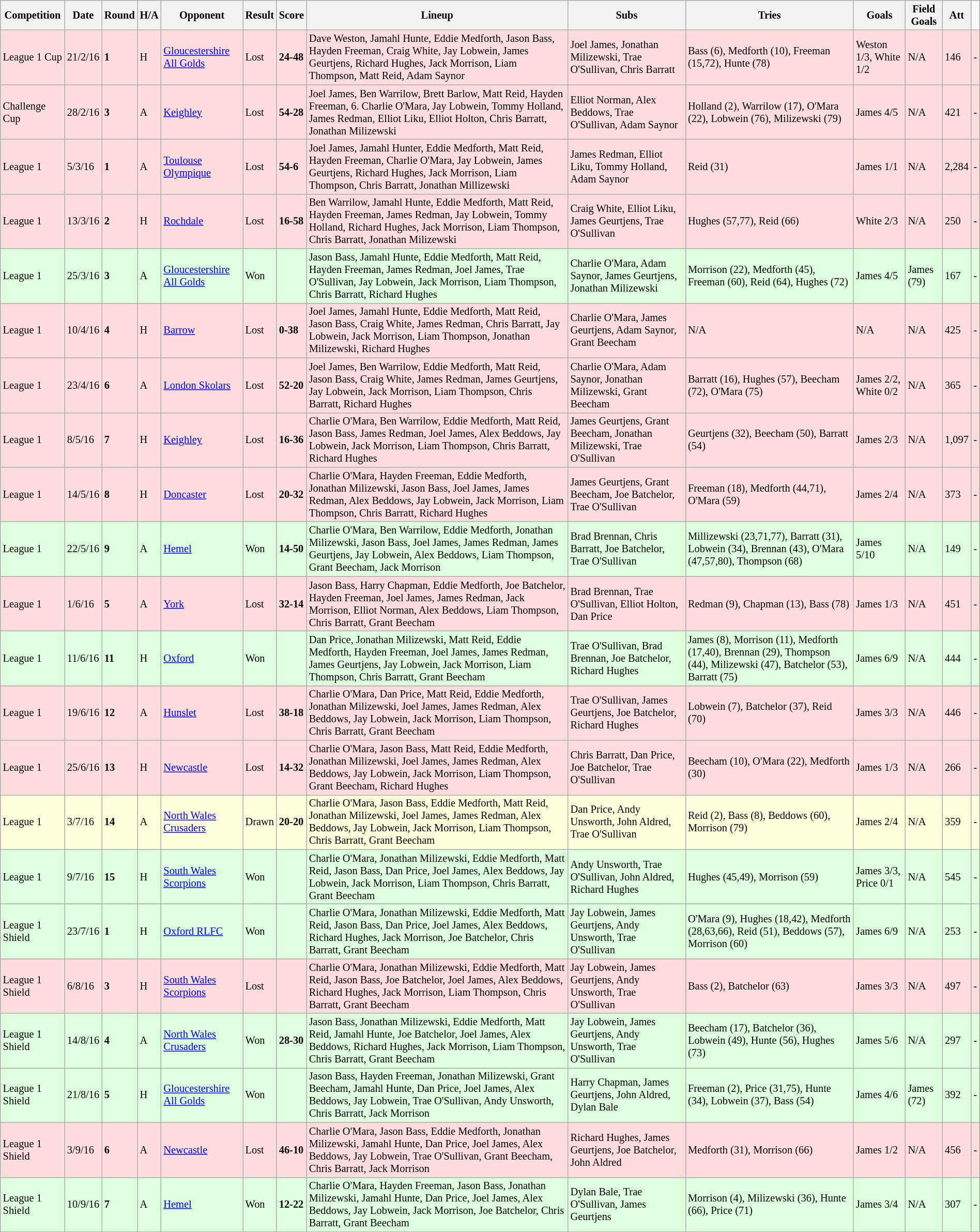<table class="wikitable" style="font-size:85%;" width="100%">
<tr>
<th>Competition</th>
<th>Date</th>
<th>Round</th>
<th>H/A</th>
<th>Opponent</th>
<th>Result</th>
<th>Score</th>
<th>Lineup</th>
<th>Subs</th>
<th>Tries</th>
<th>Goals</th>
<th>Field Goals</th>
<th>Att</th>
</tr>
<tr bgcolor="#ffdddd">
<td>League 1 Cup</td>
<td>21/2/16</td>
<td><strong>1</strong></td>
<td>H</td>
<td><a href='#'>Gloucestershire All Golds</a></td>
<td>Lost</td>
<td><strong>24-48</strong></td>
<td>Dave Weston, Jamahl Hunte, Eddie Medforth, Jason Bass, Hayden Freeman, Craig White, Jay Lobwein, James Geurtjens, Richard Hughes, Jack Morrison, Liam Thompson, Matt Reid, Adam Saynor</td>
<td>Joel James, Jonathan Milizewski, Trae O'Sullivan, Chris Barratt</td>
<td>Bass (6), Medforth (10), Freeman (15,72), Hunte (78)</td>
<td>Weston 1/3, White 1/2</td>
<td>N/A</td>
<td>146</td>
<td>-</td>
</tr>
<tr bgcolor="#ffdddd">
<td>Challenge Cup</td>
<td>28/2/16</td>
<td><strong>3</strong></td>
<td>A</td>
<td><a href='#'>Keighley</a></td>
<td>Lost</td>
<td><strong>54-28</strong></td>
<td>Joel James, Ben Warrilow, Brett Barlow, Matt Reid, Hayden Freeman, 6. Charlie O'Mara, Jay Lobwein, Tommy Holland, James Redman, Elliot Liku, Elliot Holton, Chris Barratt, Jonathan Milizewski</td>
<td>Elliot Norman, Alex Beddows, Trae O'Sullivan, Adam Saynor</td>
<td>Holland (2), Warrilow (17), O'Mara (22), Lobwein (76), Milizewski (79)</td>
<td>James 4/5</td>
<td>N/A</td>
<td>421</td>
<td>-</td>
</tr>
<tr bgcolor="#ffdddd">
<td>League 1</td>
<td>5/3/16</td>
<td><strong>1</strong></td>
<td>A</td>
<td><a href='#'>Toulouse Olympique</a></td>
<td>Lost</td>
<td><strong>54-6</strong></td>
<td>Joel James, Jamahl Hunter, Eddie Medforth, Matt Reid, Hayden Freeman, Charlie O'Mara, Jay Lobwein, James Geurtjens, Richard Hughes, Jack Morrison, Liam Thompson, Chris Barratt, Jonathan Millizewski</td>
<td>James Redman, Elliot Liku, Tommy Holland, Adam Saynor</td>
<td>Reid (31)</td>
<td>James 1/1</td>
<td>N/A</td>
<td>2,284</td>
<td>-</td>
</tr>
<tr bgcolor="#ffdddd">
<td>League 1</td>
<td>13/3/16</td>
<td><strong>2</strong></td>
<td>H</td>
<td><a href='#'>Rochdale</a></td>
<td>Lost</td>
<td><strong>16-58</strong></td>
<td>Ben Warrilow, Jamahl Hunte, Eddie Medforth, Matt Reid, Hayden Freeman, James Redman, Jay Lobwein, Tommy Holland, Richard Hughes, Jack Morrison, Liam Thompson, Chris Barratt, Jonathan Milizewski</td>
<td>Craig White, Elliot Liku, James Geurtjens, Trae O'Sullivan</td>
<td>Hughes (57,77), Reid (66)</td>
<td>White 2/3</td>
<td>N/A</td>
<td>250</td>
<td>-</td>
</tr>
<tr bgcolor="#ddffdd">
<td>League 1</td>
<td>25/3/16</td>
<td><strong>3</strong></td>
<td>A</td>
<td><a href='#'>Gloucestershire All Golds</a></td>
<td>Won</td>
<td></td>
<td>Jason Bass, Jamahl Hunte, Eddie Medforth, Matt Reid, Hayden Freeman, James Redman, Joel James, Trae O'Sullivan, Jay Lobwein, Jack Morrison, Liam Thompson, Chris Barratt, Richard Hughes</td>
<td>Charlie O'Mara, Adam Saynor, James Geurtjens, Jonathan Milizewski</td>
<td>Morrison (22), Medforth (45), Freeman (60), Reid (64), Hughes (72)</td>
<td>James 4/5</td>
<td>James (79)</td>
<td>167</td>
<td>-</td>
</tr>
<tr bgcolor="#ffdddd">
<td>League 1</td>
<td>10/4/16</td>
<td><strong>4</strong></td>
<td>H</td>
<td><a href='#'>Barrow</a></td>
<td>Lost</td>
<td><strong>0-38</strong></td>
<td>Joel James, Jamahl Hunte, Eddie Medforth, Matt Reid, Jason Bass, Craig White, James Redman, Chris Barratt, Jay Lobwein, Jack Morrison, Liam Thompson, Jonathan Milizewski, Richard Hughes</td>
<td>Charlie O'Mara, James Geurtjens, Adam Saynor, Grant Beecham</td>
<td>N/A</td>
<td>N/A</td>
<td>N/A</td>
<td>425</td>
<td>-</td>
</tr>
<tr bgcolor="#ffdddd">
<td>League 1</td>
<td>23/4/16</td>
<td><strong>6</strong></td>
<td>A</td>
<td><a href='#'>London Skolars</a></td>
<td>Lost</td>
<td><strong>52-20</strong></td>
<td>Joel James, Ben Warrilow, Eddie Medforth, Matt Reid, Jason Bass, Craig White, James Redman, James Geurtjens, Jay Lobwein, Jack Morrison, Liam Thompson, Chris Barratt, Richard Hughes</td>
<td>Charlie O'Mara, Adam Saynor, Jonathan Milizewski, Grant Beecham</td>
<td>Barratt (16), Hughes (57), Beecham (72), O'Mara (75)</td>
<td>James 2/2, White 0/2</td>
<td>N/A</td>
<td>365</td>
<td>-</td>
</tr>
<tr bgcolor="#ffdddd">
<td>League 1</td>
<td>8/5/16</td>
<td><strong>7</strong></td>
<td>H</td>
<td><a href='#'>Keighley</a></td>
<td>Lost</td>
<td><strong>16-36</strong></td>
<td>Charlie O'Mara, Ben Warrilow, Eddie Medforth, Matt Reid, Jason Bass, James Redman, Joel James, Alex Beddows, Jay Lobwein, Jack Morrison, Liam Thompson, Chris Barratt, Richard Hughes</td>
<td>James Geurtjens, Grant Beecham, Jonathan Milizewski, Trae O'Sullivan</td>
<td>Geurtjens (32), Beecham (50), Barratt (54)</td>
<td>James 2/3</td>
<td>N/A</td>
<td>1,097</td>
<td>-</td>
</tr>
<tr bgcolor="#ffdddd">
<td>League 1</td>
<td>14/5/16</td>
<td><strong>8</strong></td>
<td>H</td>
<td><a href='#'>Doncaster</a></td>
<td>Lost</td>
<td><strong>20-32</strong></td>
<td>Charlie O'Mara, Hayden Freeman, Eddie Medforth, Jonathan Milizewski, Jason Bass, Joel James, James Redman, Alex Beddows, Jay Lobwein, Jack Morrison, Liam Thompson, Chris Barratt, Richard Hughes</td>
<td>James Geurtjens, Grant Beecham, Joe Batchelor, Trae O'Sullivan</td>
<td>Freeman (18), Medforth (44,71), O'Mara (59)</td>
<td>James 2/4</td>
<td>N/A</td>
<td>373</td>
<td>-</td>
</tr>
<tr bgcolor="#ddffdd">
<td>League 1</td>
<td>22/5/16</td>
<td><strong>9</strong></td>
<td>A</td>
<td><a href='#'>Hemel</a></td>
<td>Won</td>
<td><strong>14-50</strong></td>
<td>Charlie O'Mara, Ben Warrilow, Eddie Medforth, Jonathan Milizewski, Jason Bass, Joel James, James Redman, James Geurtjens, Jay Lobwein, Alex Beddows, Liam Thompson, Grant Beecham, Jack Morrison</td>
<td>Brad Brennan, Chris Barratt, Joe Batchelor, Trae O'Sullivan</td>
<td>Millizewski (23,71,77), Barratt (31), Lobwein (34), Brennan (43), O'Mara (47,57,80), Thompson (68)</td>
<td>James 5/10</td>
<td>N/A</td>
<td>149</td>
<td>-</td>
</tr>
<tr bgcolor="#ffdddd">
<td>League 1</td>
<td>1/6/16</td>
<td><strong>5</strong></td>
<td>A</td>
<td><a href='#'>York</a></td>
<td>Lost</td>
<td><strong>32-14</strong></td>
<td>Jason Bass, Harry Chapman, Eddie Medforth, Joe Batchelor, Hayden Freeman, Joel James, James Redman, Jack Morrison, Elliot Norman, Alex Beddows, Liam Thompson, Chris Barratt, Grant Beecham</td>
<td>Brad Brennan, Trae O'Sullivan, Elliot Holton, Dan Price</td>
<td>Redman (9), Chapman (13), Bass (78)</td>
<td>James 1/3</td>
<td>N/A</td>
<td>451</td>
<td>-</td>
</tr>
<tr bgcolor="#ddffdd">
<td>League 1</td>
<td>11/6/16</td>
<td><strong>11</strong></td>
<td>H</td>
<td><a href='#'>Oxford</a></td>
<td>Won</td>
<td></td>
<td>Dan Price, Jonathan Milizewski, Matt Reid, Eddie Medforth, Hayden Freeman, Joel James, James Redman, James Geurtjens, Jay Lobwein, Jack Morrison, Liam Thompson, Chris Barratt, Grant Beecham</td>
<td>Trae O'Sullivan, Brad Brennan, Joe Batchelor, Richard Hughes</td>
<td>James (8), Morrison (11), Medforth (17,40), Brennan (29), Thompson (44), Milizewski (47), Batchelor (53), Barratt (75)</td>
<td>James 6/9</td>
<td>N/A</td>
<td>444</td>
<td>-</td>
</tr>
<tr bgcolor="#ffdddd">
<td>League 1</td>
<td>19/6/16</td>
<td><strong>12</strong></td>
<td>A</td>
<td><a href='#'>Hunslet</a></td>
<td>Lost</td>
<td><strong>38-18</strong></td>
<td>Charlie O'Mara, Dan Price, Matt Reid, Eddie Medforth, Jonathan Milizewski, Joel James, James Redman, Alex Beddows, Jay Lobwein, Jack Morrison, Liam Thompson, Chris Barratt, Grant Beecham</td>
<td>Trae O'Sullivan, James Geurtjens, Joe Batchelor, Richard Hughes</td>
<td>Lobwein (7), Batchelor (37), Reid (70)</td>
<td>James 3/3</td>
<td>N/A</td>
<td>446</td>
<td>-</td>
</tr>
<tr bgcolor="#ffdddd">
<td>League 1</td>
<td>25/6/16</td>
<td><strong>13</strong></td>
<td>H</td>
<td><a href='#'>Newcastle</a></td>
<td>Lost</td>
<td><strong>14-32</strong></td>
<td>Charlie O'Mara, Jason Bass, Matt Reid, Eddie Medforth, Jonathan Milizewski, Joel James, James Redman, Alex Beddows, Jay Lobwein, Jack Morrison, Liam Thompson, Grant Beecham, Richard Hughes</td>
<td>Chris Barratt, Dan Price, Joe Batchelor, Trae O'Sullivan</td>
<td>Beecham (10), O'Mara (22), Medforth (30)</td>
<td>James 1/3</td>
<td>N/A</td>
<td>266</td>
<td>-</td>
</tr>
<tr style="background:#ffffdd"  width=20 | >
<td>League 1</td>
<td>3/7/16</td>
<td><strong>14</strong></td>
<td>A</td>
<td><a href='#'>North Wales Crusaders</a></td>
<td>Drawn</td>
<td><strong>20-20</strong></td>
<td>Charlie O'Mara, Jason Bass, Eddie Medforth, Matt Reid, Jonathan Milizewski, Joel James, James Redman, Alex Beddows, Jay Lobwein, Jack Morrison, Liam Thompson, Chris Barratt, Grant Beecham</td>
<td>Dan Price, Andy Unsworth, John Aldred, Trae O'Sullivan</td>
<td>Reid (2), Bass (8), Beddows (60), Morrison (79)</td>
<td>James 2/4</td>
<td>N/A</td>
<td>359</td>
<td>-</td>
</tr>
<tr bgcolor="#ddffdd">
<td>League 1</td>
<td>9/7/16</td>
<td><strong>15</strong></td>
<td>H</td>
<td><a href='#'>South Wales Scorpions</a></td>
<td>Won</td>
<td></td>
<td>Charlie O'Mara, Jonathan Milizewski, Eddie Medforth, Matt Reid, Jason Bass, Dan Price, Joel James, Alex Beddows, Jay Lobwein, Jack Morrison, Liam Thompson, Chris Barratt, Grant Beecham</td>
<td>Andy Unsworth, Trae O'Sullivan, John Aldred, Richard Hughes</td>
<td>Hughes (45,49), Morrison (59)</td>
<td>James 3/3, Price 0/1</td>
<td>N/A</td>
<td>545</td>
<td>-</td>
</tr>
<tr bgcolor="#ddffdd">
<td>League 1 Shield</td>
<td>23/7/16</td>
<td><strong>1</strong></td>
<td>H</td>
<td><a href='#'>Oxford RLFC</a></td>
<td>Won</td>
<td></td>
<td>Charlie O'Mara, Jonathan Milizewski, Eddie Medforth, Matt Reid, Jason Bass, Dan Price, Joel James, Alex Beddows, Richard Hughes, Jack Morrison, Joe Batchelor, Chris Barratt, Grant Beecham</td>
<td>Jay Lobwein, James Geurtjens, Andy Unsworth, Trae O'Sullivan</td>
<td>O'Mara (9), Hughes (18,42), Medforth (28,63,66), Reid (51), Beddows (57), Morrison (60)</td>
<td>James 6/9</td>
<td>N/A</td>
<td>253</td>
<td>-</td>
</tr>
<tr bgcolor="#ffdddd">
<td>League 1 Shield</td>
<td>6/8/16</td>
<td><strong>3</strong></td>
<td>H</td>
<td><a href='#'>South Wales Scorpions</a></td>
<td>Lost</td>
<td></td>
<td>Charlie O'Mara, Jonathan Milizewski, Eddie Medforth, Matt Reid, Jason Bass, Joe Batchelor, Joel James, Alex Beddows, Richard Hughes, Jack Morrison, Liam Thompson, Chris Barratt, Grant Beecham</td>
<td>Jay Lobwein, James Geurtjens, Andy Unsworth, Trae O'Sullivan</td>
<td>Bass (2), Batchelor (63)</td>
<td>James 3/3</td>
<td>N/A</td>
<td>497</td>
<td>-</td>
</tr>
<tr bgcolor="#ddffdd">
<td>League 1 Shield</td>
<td>14/8/16</td>
<td><strong>4</strong></td>
<td>A</td>
<td><a href='#'>North Wales Crusaders</a></td>
<td>Won</td>
<td><strong>28-30</strong></td>
<td>Jason Bass, Jonathan Milizewski, Eddie Medforth, Matt Reid, Jamahl Hunte, Joe Batchelor, Joel James, Alex Beddows, Richard Hughes, Jack Morrison, Liam Thompson, Chris Barratt, Grant Beecham</td>
<td>Jay Lobwein, James Geurtjens, Andy Unsworth, Trae O'Sullivan</td>
<td>Beecham (17), Batchelor (36), Lobwein (49), Hunte (56), Hughes (73)</td>
<td>James 5/6</td>
<td>N/A</td>
<td>297</td>
<td>-</td>
</tr>
<tr bgcolor="#ddffdd">
<td>League 1 Shield</td>
<td>21/8/16</td>
<td><strong>5</strong></td>
<td>H</td>
<td><a href='#'>Gloucestershire All Golds</a></td>
<td>Won</td>
<td></td>
<td>Jason Bass, Hayden Freeman, Jonathan Milizewski, Grant Beecham, Jamahl Hunte, Dan Price, Joel James, Alex Beddows, Jay Lobwein, Trae O'Sullivan, Andy Unsworth, Chris Barratt, Jack Morrison</td>
<td>Harry Chapman, James Geurtjens, John Aldred, Dylan Bale</td>
<td>Freeman (2), Price (31,75), Hunte (34), Lobwein (37), Bass (54)</td>
<td>James 4/6</td>
<td>James (72)</td>
<td>392</td>
<td>-</td>
</tr>
<tr bgcolor="#ffdddd">
<td>League 1 Shield</td>
<td>3/9/16</td>
<td><strong>6</strong></td>
<td>A</td>
<td><a href='#'>Newcastle</a></td>
<td>Lost</td>
<td><strong>46-10</strong></td>
<td>Charlie O'Mara, Jason Bass, Eddie Medforth, Jonathan Milizewski, Jamahl Hunte, Dan Price, Joel James, Alex Beddows, Jay Lobwein, Trae O'Sullivan, Grant Beecham, Chris Barratt, Jack Morrison</td>
<td>Richard Hughes, James Geurtjens, Joe Batchelor, John Aldred</td>
<td>Medforth (31), Morrison (66)</td>
<td>James 1/2</td>
<td>N/A</td>
<td>456</td>
<td>-</td>
</tr>
<tr bgcolor="#ddffdd">
<td>League 1 Shield</td>
<td>10/9/16</td>
<td><strong>7</strong></td>
<td>A</td>
<td><a href='#'>Hemel</a></td>
<td>Won</td>
<td><strong>12-22</strong></td>
<td>Charlie O'Mara, Hayden Freeman, Jason Bass, Jonathan Milizewski, Jamahl Hunte, Dan Price, Joel James, Alex Beddows, Jay Lobwein, Jack Morrison, Joe Batchelor, Chris Barratt, Grant Beecham</td>
<td>Dylan Bale, Trae O'Sullivan, James Geurtjens</td>
<td>Morrison (4), Milizewski (36), Hunte (66), Price (71)</td>
<td>James 3/4</td>
<td>N/A</td>
<td>307</td>
<td>-</td>
</tr>
</table>
